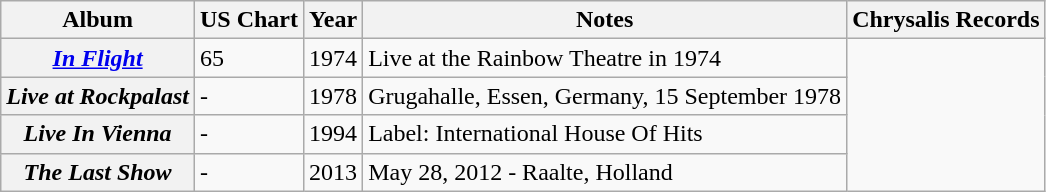<table class="wikitable">
<tr>
<th>Album</th>
<th>US Chart<br></th>
<th>Year</th>
<th>Notes</th>
<th>Chrysalis Records</th>
</tr>
<tr>
<th><em><a href='#'>In Flight</a></em></th>
<td>65</td>
<td>1974</td>
<td>Live at the Rainbow Theatre in 1974</td>
</tr>
<tr>
<th><em>Live at Rockpalast</em></th>
<td>-</td>
<td>1978</td>
<td>Grugahalle, Essen, Germany, 15 September 1978</td>
</tr>
<tr>
<th><em>Live In Vienna</em></th>
<td>-</td>
<td>1994</td>
<td>Label: International House Of Hits</td>
</tr>
<tr>
<th><em>The Last Show</em></th>
<td>-</td>
<td>2013</td>
<td>May 28, 2012 - Raalte, Holland</td>
</tr>
</table>
